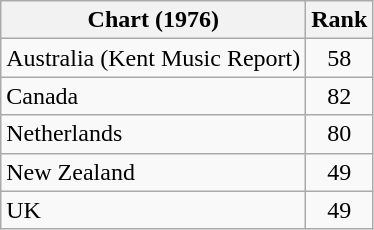<table class="wikitable sortable">
<tr>
<th>Chart (1976)</th>
<th>Rank</th>
</tr>
<tr>
<td>Australia (Kent Music Report)</td>
<td style="text-align:center;">58</td>
</tr>
<tr>
<td>Canada</td>
<td style="text-align:center;">82</td>
</tr>
<tr>
<td>Netherlands </td>
<td style="text-align:center;">80</td>
</tr>
<tr>
<td>New Zealand</td>
<td style="text-align:center;">49</td>
</tr>
<tr>
<td>UK</td>
<td style="text-align:center;">49</td>
</tr>
</table>
